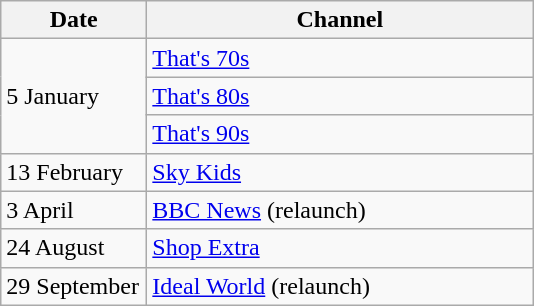<table class="wikitable">
<tr>
<th width=90>Date</th>
<th width=250>Channel</th>
</tr>
<tr>
<td rowspan=3>5 January</td>
<td><a href='#'>That's 70s</a></td>
</tr>
<tr>
<td><a href='#'>That's 80s</a></td>
</tr>
<tr>
<td><a href='#'>That's 90s</a></td>
</tr>
<tr>
<td>13 February</td>
<td><a href='#'>Sky Kids</a></td>
</tr>
<tr>
<td>3 April</td>
<td><a href='#'>BBC News</a> (relaunch)</td>
</tr>
<tr>
<td>24 August</td>
<td><a href='#'>Shop Extra</a></td>
</tr>
<tr>
<td>29 September</td>
<td><a href='#'>Ideal World</a> (relaunch)</td>
</tr>
</table>
